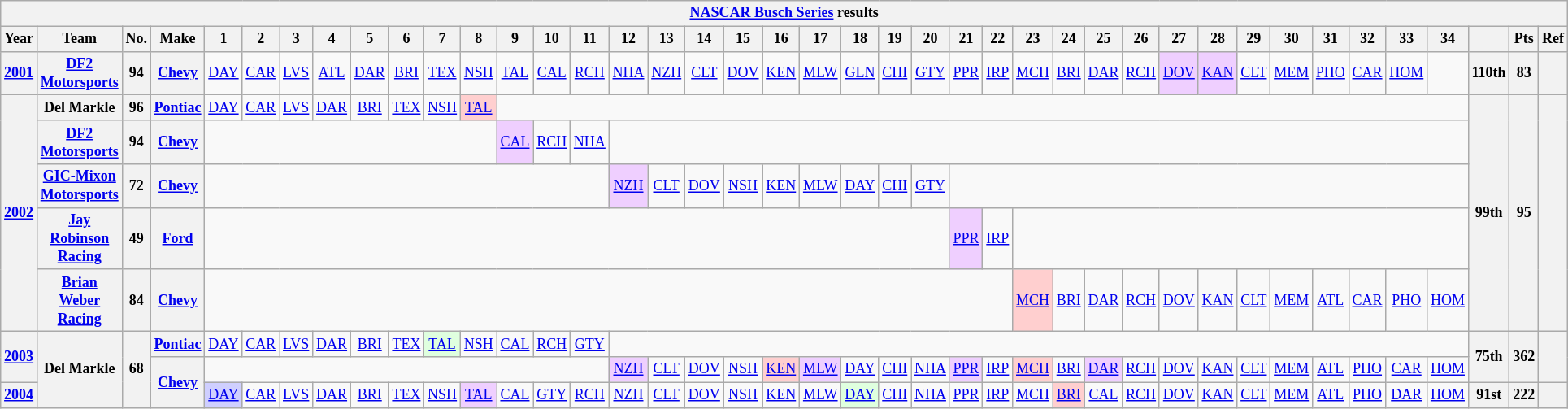<table class="wikitable" style="text-align:center; font-size:75%">
<tr>
<th colspan=42><a href='#'>NASCAR Busch Series</a> results</th>
</tr>
<tr>
<th>Year</th>
<th>Team</th>
<th>No.</th>
<th>Make</th>
<th>1</th>
<th>2</th>
<th>3</th>
<th>4</th>
<th>5</th>
<th>6</th>
<th>7</th>
<th>8</th>
<th>9</th>
<th>10</th>
<th>11</th>
<th>12</th>
<th>13</th>
<th>14</th>
<th>15</th>
<th>16</th>
<th>17</th>
<th>18</th>
<th>19</th>
<th>20</th>
<th>21</th>
<th>22</th>
<th>23</th>
<th>24</th>
<th>25</th>
<th>26</th>
<th>27</th>
<th>28</th>
<th>29</th>
<th>30</th>
<th>31</th>
<th>32</th>
<th>33</th>
<th>34</th>
<th></th>
<th>Pts</th>
<th>Ref</th>
</tr>
<tr>
<th><a href='#'>2001</a></th>
<th><a href='#'>DF2 Motorsports</a></th>
<th>94</th>
<th><a href='#'>Chevy</a></th>
<td><a href='#'>DAY</a></td>
<td><a href='#'>CAR</a></td>
<td><a href='#'>LVS</a></td>
<td><a href='#'>ATL</a></td>
<td><a href='#'>DAR</a></td>
<td><a href='#'>BRI</a></td>
<td><a href='#'>TEX</a></td>
<td><a href='#'>NSH</a></td>
<td><a href='#'>TAL</a></td>
<td><a href='#'>CAL</a></td>
<td><a href='#'>RCH</a></td>
<td><a href='#'>NHA</a></td>
<td><a href='#'>NZH</a></td>
<td><a href='#'>CLT</a></td>
<td><a href='#'>DOV</a></td>
<td><a href='#'>KEN</a></td>
<td><a href='#'>MLW</a></td>
<td><a href='#'>GLN</a></td>
<td><a href='#'>CHI</a></td>
<td><a href='#'>GTY</a></td>
<td><a href='#'>PPR</a></td>
<td><a href='#'>IRP</a></td>
<td><a href='#'>MCH</a></td>
<td><a href='#'>BRI</a></td>
<td><a href='#'>DAR</a></td>
<td><a href='#'>RCH</a></td>
<td style="background:#EFCFFF;"><a href='#'>DOV</a><br></td>
<td style="background:#EFCFFF;"><a href='#'>KAN</a><br></td>
<td><a href='#'>CLT</a></td>
<td><a href='#'>MEM</a></td>
<td><a href='#'>PHO</a></td>
<td><a href='#'>CAR</a></td>
<td><a href='#'>HOM</a></td>
<td></td>
<th>110th</th>
<th>83</th>
<th></th>
</tr>
<tr>
<th rowspan=5><a href='#'>2002</a></th>
<th>Del Markle</th>
<th>96</th>
<th><a href='#'>Pontiac</a></th>
<td><a href='#'>DAY</a></td>
<td><a href='#'>CAR</a></td>
<td><a href='#'>LVS</a></td>
<td><a href='#'>DAR</a></td>
<td><a href='#'>BRI</a></td>
<td><a href='#'>TEX</a></td>
<td><a href='#'>NSH</a></td>
<td style="background:#FFCFCF;"><a href='#'>TAL</a><br></td>
<td colspan=26></td>
<th rowspan=5>99th</th>
<th rowspan=5>95</th>
<th rowspan=5></th>
</tr>
<tr>
<th><a href='#'>DF2 Motorsports</a></th>
<th>94</th>
<th><a href='#'>Chevy</a></th>
<td colspan=8></td>
<td style="background:#EFCFFF;"><a href='#'>CAL</a><br></td>
<td><a href='#'>RCH</a></td>
<td><a href='#'>NHA</a></td>
<td colspan=23></td>
</tr>
<tr>
<th><a href='#'>GIC-Mixon Motorsports</a></th>
<th>72</th>
<th><a href='#'>Chevy</a></th>
<td colspan=11></td>
<td style="background:#EFCFFF;"><a href='#'>NZH</a><br></td>
<td><a href='#'>CLT</a></td>
<td><a href='#'>DOV</a></td>
<td><a href='#'>NSH</a></td>
<td><a href='#'>KEN</a></td>
<td><a href='#'>MLW</a></td>
<td><a href='#'>DAY</a></td>
<td><a href='#'>CHI</a></td>
<td><a href='#'>GTY</a></td>
<td colspan=14></td>
</tr>
<tr>
<th><a href='#'>Jay Robinson Racing</a></th>
<th>49</th>
<th><a href='#'>Ford</a></th>
<td colspan=20></td>
<td style="background:#EFCFFF;"><a href='#'>PPR</a><br></td>
<td><a href='#'>IRP</a></td>
<td colspan=12></td>
</tr>
<tr>
<th><a href='#'>Brian Weber Racing</a></th>
<th>84</th>
<th><a href='#'>Chevy</a></th>
<td colspan=22></td>
<td style="background:#FFCFCF;"><a href='#'>MCH</a><br></td>
<td><a href='#'>BRI</a></td>
<td><a href='#'>DAR</a></td>
<td><a href='#'>RCH</a></td>
<td><a href='#'>DOV</a></td>
<td><a href='#'>KAN</a></td>
<td><a href='#'>CLT</a></td>
<td><a href='#'>MEM</a></td>
<td><a href='#'>ATL</a></td>
<td><a href='#'>CAR</a></td>
<td><a href='#'>PHO</a></td>
<td><a href='#'>HOM</a></td>
</tr>
<tr>
<th rowspan=2><a href='#'>2003</a></th>
<th rowspan=3>Del Markle</th>
<th rowspan=3>68</th>
<th><a href='#'>Pontiac</a></th>
<td><a href='#'>DAY</a></td>
<td><a href='#'>CAR</a></td>
<td><a href='#'>LVS</a></td>
<td><a href='#'>DAR</a></td>
<td><a href='#'>BRI</a></td>
<td><a href='#'>TEX</a></td>
<td style="background:#DFFFDF;"><a href='#'>TAL</a><br></td>
<td><a href='#'>NSH</a></td>
<td><a href='#'>CAL</a></td>
<td><a href='#'>RCH</a></td>
<td><a href='#'>GTY</a></td>
<td colspan=23></td>
<th rowspan=2>75th</th>
<th rowspan=2>362</th>
<th rowspan=2></th>
</tr>
<tr>
<th rowspan=2><a href='#'>Chevy</a></th>
<td colspan=11></td>
<td style="background:#EFCFFF;"><a href='#'>NZH</a><br></td>
<td><a href='#'>CLT</a></td>
<td><a href='#'>DOV</a></td>
<td><a href='#'>NSH</a></td>
<td style="background:#FFCFCF;"><a href='#'>KEN</a><br></td>
<td style="background:#EFCFFF;"><a href='#'>MLW</a><br></td>
<td><a href='#'>DAY</a></td>
<td><a href='#'>CHI</a></td>
<td><a href='#'>NHA</a></td>
<td style="background:#EFCFFF;"><a href='#'>PPR</a><br></td>
<td><a href='#'>IRP</a></td>
<td style="background:#FFCFCF;"><a href='#'>MCH</a><br></td>
<td><a href='#'>BRI</a></td>
<td style="background:#EFCFFF;"><a href='#'>DAR</a><br></td>
<td><a href='#'>RCH</a></td>
<td><a href='#'>DOV</a></td>
<td><a href='#'>KAN</a></td>
<td><a href='#'>CLT</a></td>
<td><a href='#'>MEM</a></td>
<td><a href='#'>ATL</a></td>
<td><a href='#'>PHO</a></td>
<td><a href='#'>CAR</a></td>
<td><a href='#'>HOM</a></td>
</tr>
<tr>
<th><a href='#'>2004</a></th>
<td style="background:#CFCFFF;"><a href='#'>DAY</a><br></td>
<td><a href='#'>CAR</a></td>
<td><a href='#'>LVS</a></td>
<td><a href='#'>DAR</a></td>
<td><a href='#'>BRI</a></td>
<td><a href='#'>TEX</a></td>
<td><a href='#'>NSH</a></td>
<td style="background:#EFCFFF;"><a href='#'>TAL</a><br></td>
<td><a href='#'>CAL</a></td>
<td><a href='#'>GTY</a></td>
<td><a href='#'>RCH</a></td>
<td><a href='#'>NZH</a></td>
<td><a href='#'>CLT</a></td>
<td><a href='#'>DOV</a></td>
<td><a href='#'>NSH</a></td>
<td><a href='#'>KEN</a></td>
<td><a href='#'>MLW</a></td>
<td style="background:#DFFFDF;"><a href='#'>DAY</a><br></td>
<td><a href='#'>CHI</a></td>
<td><a href='#'>NHA</a></td>
<td><a href='#'>PPR</a></td>
<td><a href='#'>IRP</a></td>
<td><a href='#'>MCH</a></td>
<td style="background:#FFCFCF;"><a href='#'>BRI</a><br></td>
<td><a href='#'>CAL</a></td>
<td><a href='#'>RCH</a></td>
<td><a href='#'>DOV</a></td>
<td><a href='#'>KAN</a></td>
<td><a href='#'>CLT</a></td>
<td><a href='#'>MEM</a></td>
<td><a href='#'>ATL</a></td>
<td><a href='#'>PHO</a></td>
<td><a href='#'>DAR</a></td>
<td><a href='#'>HOM</a></td>
<th>91st</th>
<th>222</th>
<th></th>
</tr>
</table>
